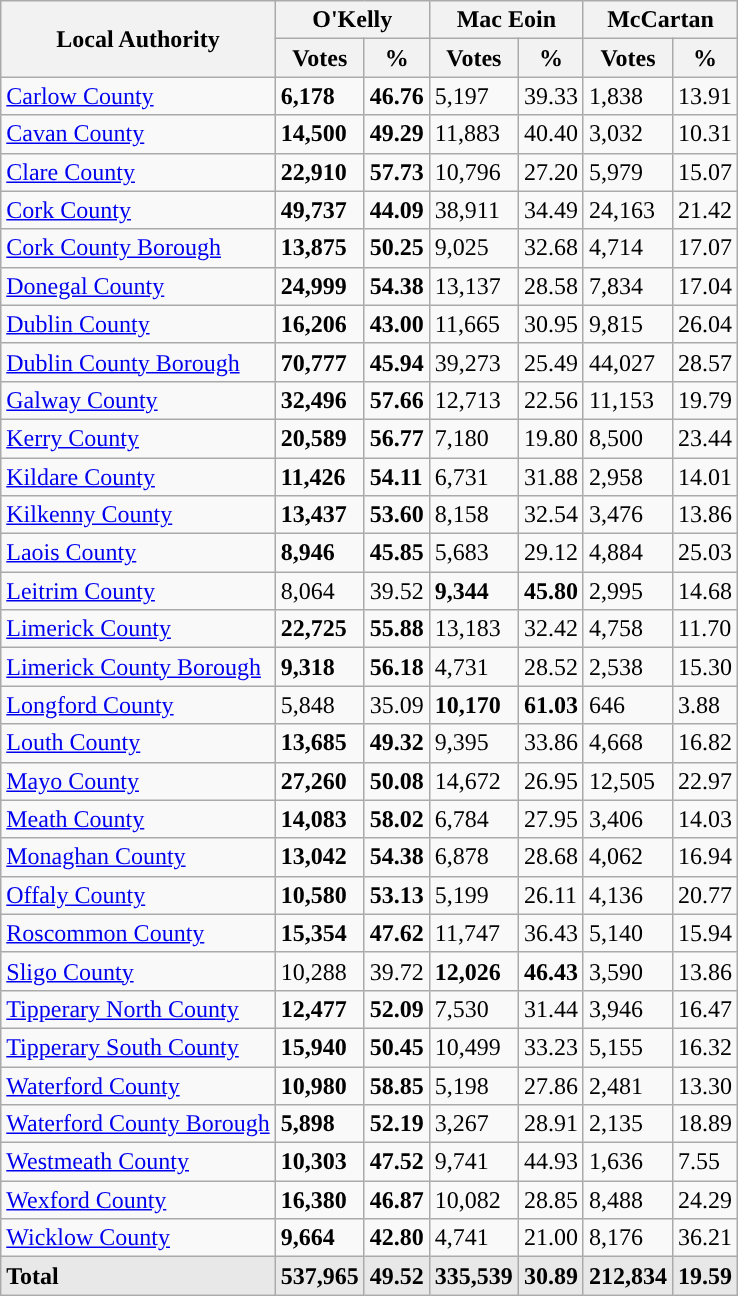<table class="wikitable sortable collapsed">
<tr>
<th rowspan=2>Local Authority</th>
<th colspan=2>O'Kelly</th>
<th colspan=2>Mac Eoin</th>
<th colspan=2>McCartan</th>
</tr>
<tr>
<th>Votes</th>
<th>%</th>
<th>Votes</th>
<th>%</th>
<th>Votes</th>
<th>%</th>
</tr>
<tr>
<td><a href='#'>Carlow County</a></td>
<td><strong>6,178</strong></td>
<td><strong>46.76</strong></td>
<td>5,197</td>
<td>39.33</td>
<td>1,838</td>
<td>13.91</td>
</tr>
<tr>
<td><a href='#'>Cavan County</a></td>
<td><strong>14,500</strong></td>
<td><strong>49.29</strong></td>
<td>11,883</td>
<td>40.40</td>
<td>3,032</td>
<td>10.31</td>
</tr>
<tr>
<td><a href='#'>Clare County</a></td>
<td><strong>22,910</strong></td>
<td><strong>57.73</strong></td>
<td>10,796</td>
<td>27.20</td>
<td>5,979</td>
<td>15.07</td>
</tr>
<tr>
<td><a href='#'>Cork County</a></td>
<td><strong>49,737</strong></td>
<td><strong>44.09</strong></td>
<td>38,911</td>
<td>34.49</td>
<td>24,163</td>
<td>21.42</td>
</tr>
<tr>
<td><a href='#'>Cork County Borough</a></td>
<td><strong>13,875</strong></td>
<td><strong>50.25</strong></td>
<td>9,025</td>
<td>32.68</td>
<td>4,714</td>
<td>17.07</td>
</tr>
<tr>
<td><a href='#'>Donegal County</a></td>
<td><strong>24,999</strong></td>
<td><strong>54.38</strong></td>
<td>13,137</td>
<td>28.58</td>
<td>7,834</td>
<td>17.04</td>
</tr>
<tr>
<td><a href='#'>Dublin County</a></td>
<td><strong>16,206</strong></td>
<td><strong>43.00</strong></td>
<td>11,665</td>
<td>30.95</td>
<td>9,815</td>
<td>26.04</td>
</tr>
<tr>
<td><a href='#'>Dublin County Borough</a></td>
<td><strong>70,777</strong></td>
<td><strong>45.94</strong></td>
<td>39,273</td>
<td>25.49</td>
<td>44,027</td>
<td>28.57</td>
</tr>
<tr>
<td><a href='#'>Galway County</a></td>
<td><strong>32,496</strong></td>
<td><strong>57.66</strong></td>
<td>12,713</td>
<td>22.56</td>
<td>11,153</td>
<td>19.79</td>
</tr>
<tr>
<td><a href='#'>Kerry County</a></td>
<td><strong>20,589</strong></td>
<td><strong>56.77</strong></td>
<td>7,180</td>
<td>19.80</td>
<td>8,500</td>
<td>23.44</td>
</tr>
<tr>
<td><a href='#'>Kildare County</a></td>
<td><strong>11,426</strong></td>
<td><strong>54.11</strong></td>
<td>6,731</td>
<td>31.88</td>
<td>2,958</td>
<td>14.01</td>
</tr>
<tr>
<td><a href='#'>Kilkenny County</a></td>
<td><strong>13,437</strong></td>
<td><strong>53.60</strong></td>
<td>8,158</td>
<td>32.54</td>
<td>3,476</td>
<td>13.86</td>
</tr>
<tr>
<td><a href='#'>Laois County</a></td>
<td><strong>8,946</strong></td>
<td><strong>45.85</strong></td>
<td>5,683</td>
<td>29.12</td>
<td>4,884</td>
<td>25.03</td>
</tr>
<tr>
<td><a href='#'>Leitrim County</a></td>
<td>8,064</td>
<td>39.52</td>
<td><strong>9,344</strong></td>
<td><strong>45.80</strong></td>
<td>2,995</td>
<td>14.68</td>
</tr>
<tr>
<td><a href='#'>Limerick County</a></td>
<td><strong>22,725</strong></td>
<td><strong>55.88</strong></td>
<td>13,183</td>
<td>32.42</td>
<td>4,758</td>
<td>11.70</td>
</tr>
<tr>
<td><a href='#'>Limerick County Borough</a></td>
<td><strong>9,318</strong></td>
<td><strong>56.18</strong></td>
<td>4,731</td>
<td>28.52</td>
<td>2,538</td>
<td>15.30</td>
</tr>
<tr>
<td><a href='#'>Longford County</a></td>
<td>5,848</td>
<td>35.09</td>
<td><strong>10,170</strong></td>
<td><strong>61.03</strong></td>
<td>646</td>
<td>3.88</td>
</tr>
<tr>
<td><a href='#'>Louth County</a></td>
<td><strong>13,685</strong></td>
<td><strong>49.32</strong></td>
<td>9,395</td>
<td>33.86</td>
<td>4,668</td>
<td>16.82</td>
</tr>
<tr>
<td><a href='#'>Mayo County</a></td>
<td><strong>27,260</strong></td>
<td><strong>50.08</strong></td>
<td>14,672</td>
<td>26.95</td>
<td>12,505</td>
<td>22.97</td>
</tr>
<tr>
<td><a href='#'>Meath County</a></td>
<td><strong>14,083</strong></td>
<td><strong>58.02</strong></td>
<td>6,784</td>
<td>27.95</td>
<td>3,406</td>
<td>14.03</td>
</tr>
<tr>
<td><a href='#'>Monaghan County</a></td>
<td><strong>13,042</strong></td>
<td><strong>54.38</strong></td>
<td>6,878</td>
<td>28.68</td>
<td>4,062</td>
<td>16.94</td>
</tr>
<tr>
<td><a href='#'>Offaly County</a></td>
<td><strong>10,580</strong></td>
<td><strong>53.13</strong></td>
<td>5,199</td>
<td>26.11</td>
<td>4,136</td>
<td>20.77</td>
</tr>
<tr>
<td><a href='#'>Roscommon County</a></td>
<td><strong>15,354</strong></td>
<td><strong>47.62</strong></td>
<td>11,747</td>
<td>36.43</td>
<td>5,140</td>
<td>15.94</td>
</tr>
<tr>
<td><a href='#'>Sligo County</a></td>
<td>10,288</td>
<td>39.72</td>
<td><strong>12,026</strong></td>
<td><strong>46.43</strong></td>
<td>3,590</td>
<td>13.86</td>
</tr>
<tr>
<td><a href='#'>Tipperary North County</a></td>
<td><strong>12,477</strong></td>
<td><strong>52.09</strong></td>
<td>7,530</td>
<td>31.44</td>
<td>3,946</td>
<td>16.47</td>
</tr>
<tr>
<td><a href='#'>Tipperary South County</a></td>
<td><strong>15,940</strong></td>
<td><strong>50.45</strong></td>
<td>10,499</td>
<td>33.23</td>
<td>5,155</td>
<td>16.32</td>
</tr>
<tr>
<td><a href='#'>Waterford County</a></td>
<td><strong>10,980</strong></td>
<td><strong>58.85</strong></td>
<td>5,198</td>
<td>27.86</td>
<td>2,481</td>
<td>13.30</td>
</tr>
<tr>
<td><a href='#'>Waterford County Borough</a></td>
<td><strong>5,898</strong></td>
<td><strong>52.19</strong></td>
<td>3,267</td>
<td>28.91</td>
<td>2,135</td>
<td>18.89</td>
</tr>
<tr>
<td><a href='#'>Westmeath County</a></td>
<td><strong>10,303</strong></td>
<td><strong>47.52</strong></td>
<td>9,741</td>
<td>44.93</td>
<td>1,636</td>
<td>7.55</td>
</tr>
<tr>
<td><a href='#'>Wexford County</a></td>
<td><strong>16,380</strong></td>
<td><strong>46.87</strong></td>
<td>10,082</td>
<td>28.85</td>
<td>8,488</td>
<td>24.29</td>
</tr>
<tr>
<td><a href='#'>Wicklow County</a></td>
<td><strong>9,664</strong></td>
<td><strong>42.80</strong></td>
<td>4,741</td>
<td>21.00</td>
<td>8,176</td>
<td>36.21</td>
</tr>
<tr class="sortbottom" style="font-weight:bold; background:rgb(232,232,232);">
<td>Total</td>
<td><strong>537,965</strong></td>
<td><strong>49.52</strong></td>
<td>335,539</td>
<td>30.89</td>
<td>212,834</td>
<td>19.59</td>
</tr>
</table>
